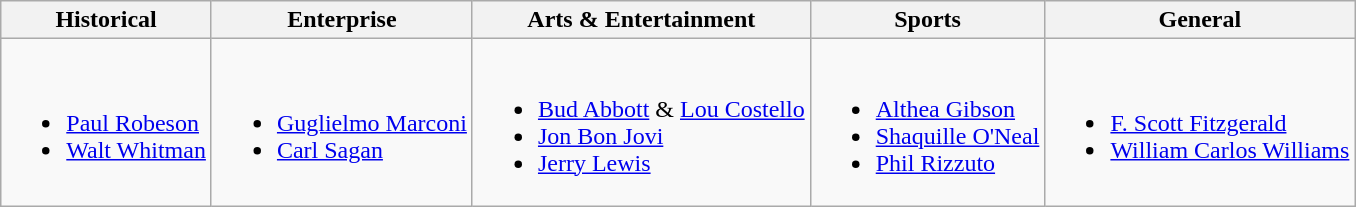<table class="wikitable">
<tr>
<th>Historical</th>
<th>Enterprise</th>
<th>Arts & Entertainment</th>
<th>Sports</th>
<th>General</th>
</tr>
<tr>
<td><br><ul><li><a href='#'>Paul Robeson</a></li><li><a href='#'>Walt Whitman</a></li></ul></td>
<td><br><ul><li><a href='#'>Guglielmo Marconi</a></li><li><a href='#'>Carl Sagan</a></li></ul></td>
<td><br><ul><li><a href='#'>Bud Abbott</a> & <a href='#'>Lou Costello</a></li><li><a href='#'>Jon Bon Jovi</a></li><li><a href='#'>Jerry Lewis</a></li></ul></td>
<td><br><ul><li><a href='#'>Althea Gibson</a></li><li><a href='#'>Shaquille O'Neal</a></li><li><a href='#'>Phil Rizzuto</a></li></ul></td>
<td><br><ul><li><a href='#'>F. Scott Fitzgerald</a></li><li><a href='#'>William Carlos Williams</a></li></ul></td>
</tr>
</table>
